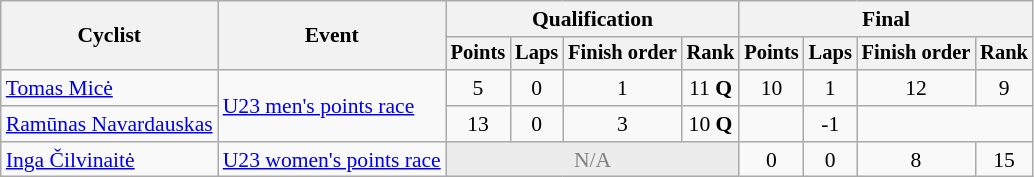<table class="wikitable" style="font-size:90%">
<tr>
<th rowspan="2">Cyclist</th>
<th rowspan="2">Event</th>
<th colspan=4>Qualification</th>
<th colspan=4>Final</th>
</tr>
<tr style="font-size:95%">
<th>Points</th>
<th>Laps</th>
<th>Finish order</th>
<th>Rank</th>
<th>Points</th>
<th>Laps</th>
<th>Finish order</th>
<th>Rank</th>
</tr>
<tr align=center>
<td align=left><a href='#'>Tomas Micė</a></td>
<td align=left rowspan=2><a href='#'>U23 men's points race</a></td>
<td>5</td>
<td>0</td>
<td>1</td>
<td>11 <strong>Q</strong></td>
<td>10</td>
<td>1</td>
<td>12</td>
<td>9</td>
</tr>
<tr align=center>
<td align=left><a href='#'>Ramūnas Navardauskas</a></td>
<td>13</td>
<td>0</td>
<td>3</td>
<td>10 <strong>Q</strong></td>
<td></td>
<td>-1</td>
<td colspan=2></td>
</tr>
<tr align=center>
<td align=left><a href='#'>Inga Čilvinaitė</a></td>
<td align=left><a href='#'>U23 women's points race</a></td>
<td style="background: #ececec; color: grey; vertical-align: middle; text-align: center; " class="table-na" colspan=4>N/A</td>
<td>0</td>
<td>0</td>
<td>8</td>
<td>15</td>
</tr>
</table>
